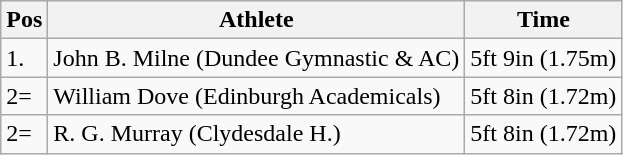<table class="wikitable">
<tr>
<th>Pos</th>
<th>Athlete</th>
<th>Time</th>
</tr>
<tr>
<td>1.</td>
<td>John B. Milne (Dundee Gymnastic & AC)</td>
<td>5ft 9in (1.75m)</td>
</tr>
<tr>
<td>2=</td>
<td>William Dove (Edinburgh Academicals)</td>
<td>5ft 8in (1.72m)</td>
</tr>
<tr>
<td>2=</td>
<td>R. G. Murray (Clydesdale H.)</td>
<td>5ft 8in (1.72m)</td>
</tr>
</table>
